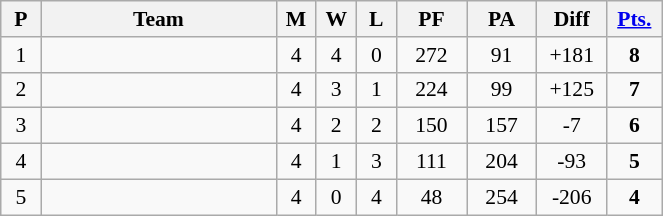<table class=wikitable style="font-size:90%;">
<tr align=center>
<th width=20px>P</th>
<th width=150px>Team</th>
<th width=20px>M</th>
<th width=20px>W</th>
<th width=20px>L</th>
<th width=40px>PF</th>
<th width=40px>PA</th>
<th width=40px>Diff</th>
<th width=30px><a href='#'>Pts.</a></th>
</tr>
<tr align=center>
<td>1</td>
<td align=left></td>
<td>4</td>
<td>4</td>
<td>0</td>
<td>272</td>
<td>91</td>
<td>+181</td>
<td><strong>8</strong></td>
</tr>
<tr align=center>
<td>2</td>
<td align=left></td>
<td>4</td>
<td>3</td>
<td>1</td>
<td>224</td>
<td>99</td>
<td>+125</td>
<td><strong>7</strong></td>
</tr>
<tr align=center>
<td>3</td>
<td align=left></td>
<td>4</td>
<td>2</td>
<td>2</td>
<td>150</td>
<td>157</td>
<td>-7</td>
<td><strong>6</strong></td>
</tr>
<tr align=center>
<td>4</td>
<td align=left></td>
<td>4</td>
<td>1</td>
<td>3</td>
<td>111</td>
<td>204</td>
<td>-93</td>
<td><strong>5</strong></td>
</tr>
<tr align=center>
<td>5</td>
<td align=left></td>
<td>4</td>
<td>0</td>
<td>4</td>
<td>48</td>
<td>254</td>
<td>-206</td>
<td><strong>4</strong></td>
</tr>
</table>
